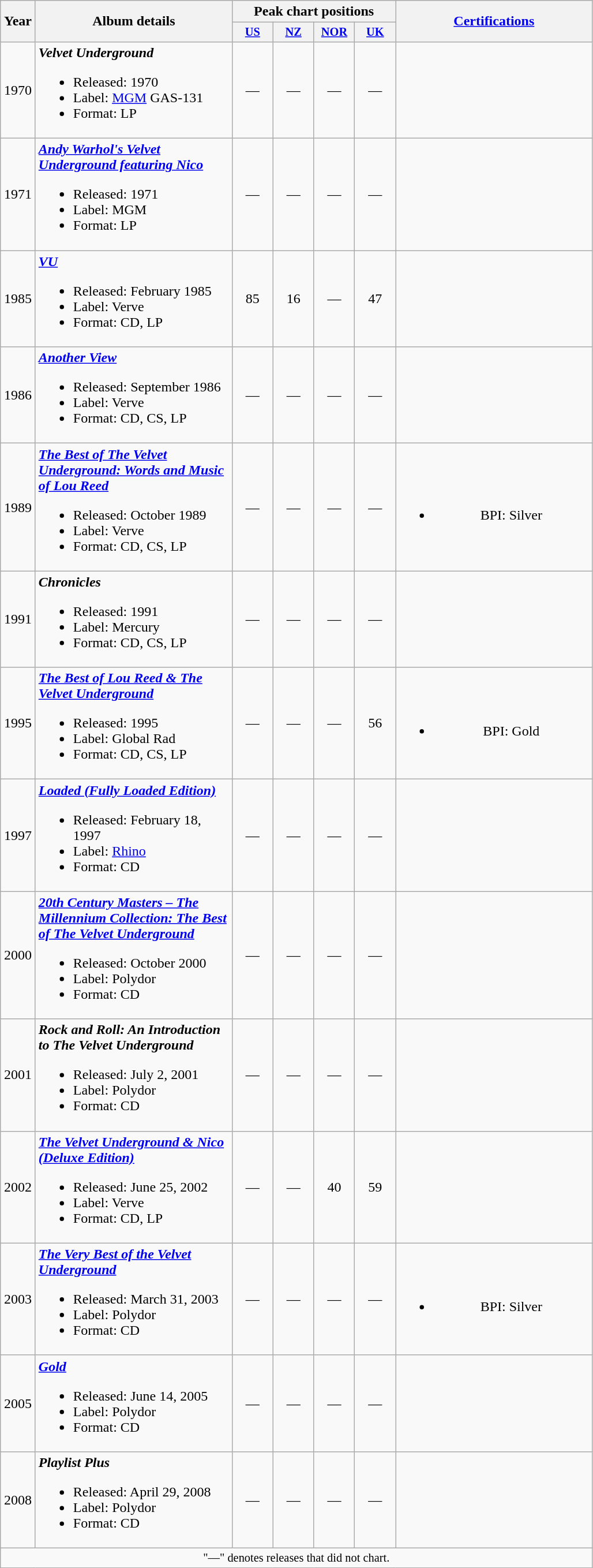<table class="wikitable" style=text-align:center;>
<tr>
<th rowspan="2" style="width:33px;">Year</th>
<th rowspan="2" style="width:220px;">Album details</th>
<th colspan="4">Peak chart positions</th>
<th rowspan="2" style="width:220px;"><a href='#'>Certifications</a></th>
</tr>
<tr>
<th style="width:3em;font-size:85%"><a href='#'>US</a><br></th>
<th style="width:3em;font-size:85%"><a href='#'>NZ</a><br></th>
<th style="width:3em;font-size:85%"><a href='#'>NOR</a><br></th>
<th style="width:3em;font-size:85%"><a href='#'>UK</a><br></th>
</tr>
<tr>
<td>1970</td>
<td align="left"><strong><em>Velvet Underground</em></strong><br><ul><li>Released: 1970</li><li>Label: <a href='#'>MGM</a> GAS-131</li><li>Format: LP</li></ul></td>
<td>—</td>
<td>—</td>
<td>—</td>
<td>—</td>
<td></td>
</tr>
<tr>
<td>1971</td>
<td align="left"><strong><em><a href='#'>Andy Warhol's Velvet Underground featuring Nico</a></em></strong><br><ul><li>Released: 1971</li><li>Label: MGM</li><li>Format: LP</li></ul></td>
<td>—</td>
<td>—</td>
<td>—</td>
<td>—</td>
<td></td>
</tr>
<tr>
<td>1985</td>
<td align="left"><strong><em><a href='#'>VU</a></em></strong><br><ul><li>Released: February 1985</li><li>Label: Verve</li><li>Format: CD, LP</li></ul></td>
<td>85</td>
<td>16</td>
<td>—</td>
<td>47</td>
<td></td>
</tr>
<tr>
<td>1986</td>
<td align="left"><strong><em><a href='#'>Another View</a></em></strong><br><ul><li>Released: September 1986</li><li>Label: Verve</li><li>Format: CD, CS, LP</li></ul></td>
<td>—</td>
<td>—</td>
<td>—</td>
<td>—</td>
<td></td>
</tr>
<tr>
<td>1989</td>
<td align="left"><strong><em><a href='#'>The Best of The Velvet Underground: Words and Music of Lou Reed</a></em></strong><br><ul><li>Released: October 1989</li><li>Label: Verve</li><li>Format: CD, CS, LP</li></ul></td>
<td>—</td>
<td>—</td>
<td>—</td>
<td>—</td>
<td><br><ul><li>BPI: Silver</li></ul></td>
</tr>
<tr>
<td>1991</td>
<td align="left"><strong><em>Chronicles</em></strong><br><ul><li>Released: 1991</li><li>Label: Mercury</li><li>Format: CD, CS, LP</li></ul></td>
<td>—</td>
<td>—</td>
<td>—</td>
<td>—</td>
<td></td>
</tr>
<tr>
<td>1995</td>
<td align="left"><strong><em><a href='#'>The Best of Lou Reed & The Velvet Underground</a></em></strong><br><ul><li>Released: 1995</li><li>Label: Global Rad</li><li>Format: CD, CS, LP</li></ul></td>
<td>—</td>
<td>—</td>
<td>—</td>
<td>56</td>
<td><br><ul><li>BPI: Gold</li></ul></td>
</tr>
<tr>
<td>1997</td>
<td align="left"><strong><em><a href='#'>Loaded (Fully Loaded Edition)</a></em></strong><br><ul><li>Released: February 18, 1997</li><li>Label: <a href='#'>Rhino</a></li><li>Format: CD</li></ul></td>
<td>—</td>
<td>—</td>
<td>—</td>
<td>—</td>
<td></td>
</tr>
<tr>
<td>2000</td>
<td align="left"><strong><em><a href='#'>20th Century Masters – The Millennium Collection: The Best of The Velvet Underground</a></em></strong><br><ul><li>Released: October 2000</li><li>Label: Polydor</li><li>Format: CD</li></ul></td>
<td>—</td>
<td>—</td>
<td>—</td>
<td>—</td>
<td></td>
</tr>
<tr>
<td>2001</td>
<td align="left"><strong><em>Rock and Roll: An Introduction to The Velvet Underground</em></strong><br><ul><li>Released: July 2, 2001</li><li>Label: Polydor</li><li>Format: CD</li></ul></td>
<td>—</td>
<td>—</td>
<td>—</td>
<td>—</td>
<td></td>
</tr>
<tr>
<td>2002</td>
<td align="left"><strong><em><a href='#'>The Velvet Underground & Nico (Deluxe Edition)</a></em></strong><br><ul><li>Released: June 25, 2002</li><li>Label: Verve</li><li>Format: CD, LP</li></ul></td>
<td>—</td>
<td>—</td>
<td>40</td>
<td>59</td>
<td></td>
</tr>
<tr>
<td>2003</td>
<td align="left"><strong><em><a href='#'>The Very Best of the Velvet Underground</a></em></strong><br><ul><li>Released: March 31, 2003</li><li>Label: Polydor</li><li>Format: CD</li></ul></td>
<td>—</td>
<td>—</td>
<td>—</td>
<td>—</td>
<td><br><ul><li>BPI: Silver</li></ul></td>
</tr>
<tr>
<td>2005</td>
<td align="left"><strong><em><a href='#'>Gold</a></em></strong><br><ul><li>Released: June 14, 2005</li><li>Label: Polydor</li><li>Format: CD</li></ul></td>
<td>—</td>
<td>—</td>
<td>—</td>
<td>—</td>
<td></td>
</tr>
<tr>
<td>2008</td>
<td align="left"><strong><em>Playlist Plus</em></strong><br><ul><li>Released: April 29, 2008</li><li>Label: Polydor</li><li>Format: CD</li></ul></td>
<td>—</td>
<td>—</td>
<td>—</td>
<td>—</td>
<td></td>
</tr>
<tr>
<td align="center" colspan="17" style="font-size: 85%">"—" denotes releases that did not chart.</td>
</tr>
</table>
